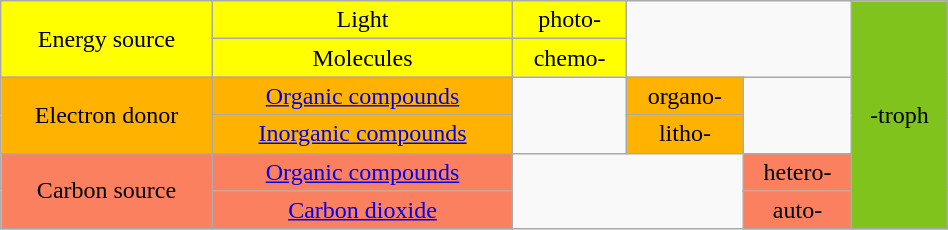<table class="wikitable float-right" style="text-align:center" width="50%">
<tr>
<td rowspan=2 bgcolor="#FFFF00">Energy source</td>
<td bgcolor="#FFFF00">Light</td>
<td bgcolor="#FFFF00">photo-</td>
<td rowspan=2 colspan=2> </td>
<td rowspan=6 bgcolor="#7FC31C">-troph</td>
</tr>
<tr>
<td bgcolor="#FFFF00">Molecules</td>
<td bgcolor="#FFFF00">chemo-</td>
</tr>
<tr>
<td rowspan=2 bgcolor="#FFB300">Electron donor</td>
<td bgcolor="#FFB300"><a href='#'>Organic compounds</a></td>
<td rowspan=2> </td>
<td bgcolor="#FFB300">organo-</td>
<td rowspan=2> </td>
</tr>
<tr>
<td bgcolor="#FFB300"><a href='#'>Inorganic compounds</a></td>
<td bgcolor="#FFB300">litho-</td>
</tr>
<tr>
<td rowspan=2 bgcolor="#FB805F">Carbon source</td>
<td bgcolor="#FB805F"><a href='#'>Organic compounds</a></td>
<td rowspan=2 colspan=2> </td>
<td bgcolor="#FB805F">hetero-</td>
</tr>
<tr>
<td bgcolor="#FB805F"><a href='#'>Carbon dioxide</a></td>
<td bgcolor="#FB805F">auto-</td>
</tr>
</table>
